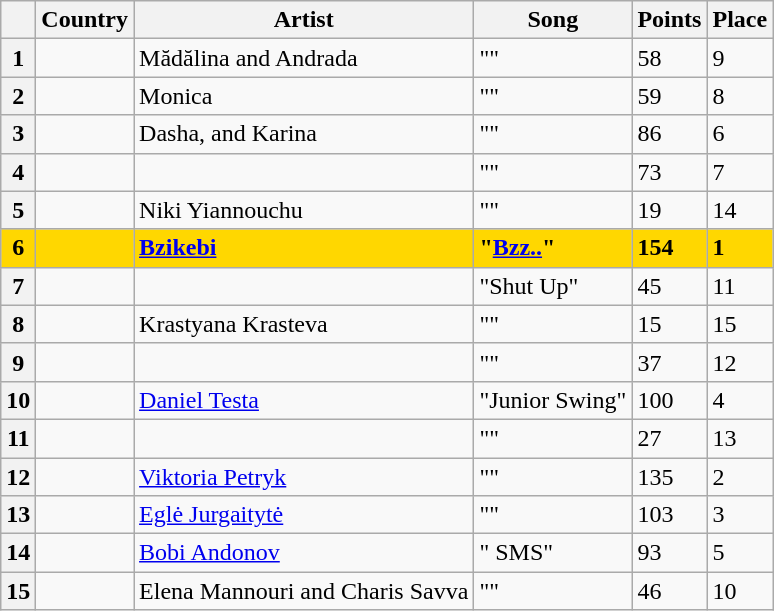<table class="sortable wikitable plainrowheaders">
<tr>
<th scope="col"></th>
<th scope="col">Country</th>
<th scope="col">Artist</th>
<th scope="col">Song</th>
<th scope="col">Points</th>
<th scope="col">Place</th>
</tr>
<tr>
<th scope="row" style="text-align:center;">1</th>
<td></td>
<td>Mădălina and Andrada</td>
<td>""</td>
<td>58</td>
<td>9</td>
</tr>
<tr>
<th scope="row" style="text-align:center;">2</th>
<td></td>
<td>Monica</td>
<td>""</td>
<td>59</td>
<td>8</td>
</tr>
<tr>
<th scope="row" style="text-align:center;">3</th>
<td></td>
<td>Dasha,  and Karina</td>
<td>""</td>
<td>86</td>
<td>6</td>
</tr>
<tr>
<th scope="row" style="text-align:center;">4</th>
<td></td>
<td></td>
<td>""</td>
<td>73</td>
<td>7</td>
</tr>
<tr>
<th scope="row" style="text-align:center;">5</th>
<td></td>
<td>Niki Yiannouchu</td>
<td>""</td>
<td>19</td>
<td>14</td>
</tr>
<tr style="font-weight:bold; background:gold;">
<th scope="row" style="text-align:center; font-weight:bold; background:gold;">6</th>
<td></td>
<td><a href='#'>Bzikebi</a></td>
<td>"<a href='#'>Bzz..</a>"</td>
<td>154</td>
<td>1</td>
</tr>
<tr>
<th scope="row" style="text-align:center;">7</th>
<td></td>
<td></td>
<td>"Shut Up"</td>
<td>45</td>
<td>11</td>
</tr>
<tr>
<th scope="row" style="text-align:center;">8</th>
<td></td>
<td>Krastyana Krasteva</td>
<td>""</td>
<td>15</td>
<td>15</td>
</tr>
<tr>
<th scope="row" style="text-align:center;">9</th>
<td></td>
<td></td>
<td>""</td>
<td>37</td>
<td>12</td>
</tr>
<tr>
<th scope="row" style="text-align:center;">10</th>
<td></td>
<td><a href='#'>Daniel Testa</a></td>
<td>"Junior Swing"</td>
<td>100</td>
<td>4</td>
</tr>
<tr>
<th scope="row" style="text-align:center;">11</th>
<td></td>
<td></td>
<td>""</td>
<td>27</td>
<td>13</td>
</tr>
<tr>
<th scope="row" style="text-align:center;">12</th>
<td></td>
<td><a href='#'>Viktoria Petryk</a></td>
<td>""</td>
<td>135</td>
<td>2</td>
</tr>
<tr>
<th scope="row" style="text-align:center;">13</th>
<td></td>
<td><a href='#'>Eglė Jurgaitytė</a></td>
<td>""</td>
<td>103</td>
<td>3</td>
</tr>
<tr>
<th scope="row" style="text-align:center;">14</th>
<td></td>
<td><a href='#'>Bobi Andonov</a></td>
<td>" SMS"</td>
<td>93</td>
<td>5</td>
</tr>
<tr>
<th scope="row" style="text-align:center;">15</th>
<td></td>
<td>Elena Mannouri and Charis Savva</td>
<td>""</td>
<td>46</td>
<td>10</td>
</tr>
</table>
